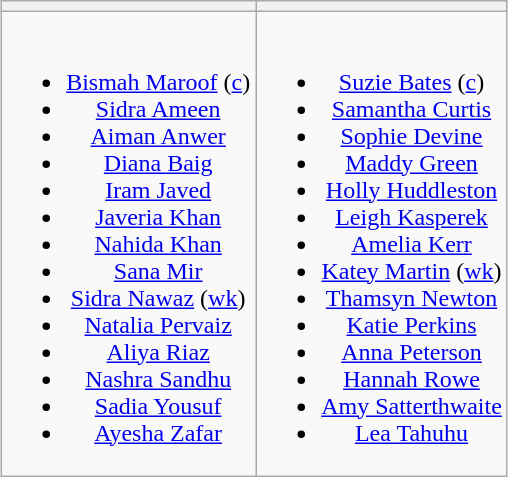<table class="wikitable" style="text-align:center; margin:0 auto">
<tr>
<th></th>
<th></th>
</tr>
<tr>
<td><br><ul><li><a href='#'>Bismah Maroof</a> (<a href='#'>c</a>)</li><li><a href='#'>Sidra Ameen</a></li><li><a href='#'>Aiman Anwer</a></li><li><a href='#'>Diana Baig</a></li><li><a href='#'>Iram Javed</a></li><li><a href='#'>Javeria Khan</a></li><li><a href='#'>Nahida Khan</a></li><li><a href='#'>Sana Mir</a></li><li><a href='#'>Sidra Nawaz</a> (<a href='#'>wk</a>)</li><li><a href='#'>Natalia Pervaiz</a></li><li><a href='#'>Aliya Riaz</a></li><li><a href='#'>Nashra Sandhu</a></li><li><a href='#'>Sadia Yousuf</a></li><li><a href='#'>Ayesha Zafar</a></li></ul></td>
<td><br><ul><li><a href='#'>Suzie Bates</a> (<a href='#'>c</a>)</li><li><a href='#'>Samantha Curtis</a></li><li><a href='#'>Sophie Devine</a></li><li><a href='#'>Maddy Green</a></li><li><a href='#'>Holly Huddleston</a></li><li><a href='#'>Leigh Kasperek</a></li><li><a href='#'>Amelia Kerr</a></li><li><a href='#'>Katey Martin</a> (<a href='#'>wk</a>)</li><li><a href='#'>Thamsyn Newton</a></li><li><a href='#'>Katie Perkins</a></li><li><a href='#'>Anna Peterson</a></li><li><a href='#'>Hannah Rowe</a></li><li><a href='#'>Amy Satterthwaite</a></li><li><a href='#'>Lea Tahuhu</a></li></ul></td>
</tr>
</table>
